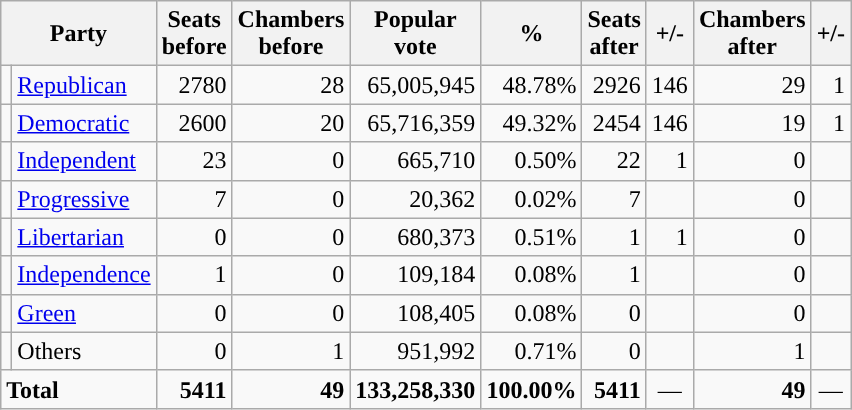<table class="wikitable">
<tr>
<th colspan="2">Party</th>
<th>Seats<br>before</th>
<th>Chambers<br>before</th>
<th>Popular<br>vote</th>
<th>%</th>
<th>Seats<br>after</th>
<th>+/-</th>
<th>Chambers<br>after</th>
<th>+/-</th>
</tr>
<tr>
<td style="background:"></td>
<td><a href='#'>Republican</a></td>
<td align="right">2780</td>
<td align="right">28</td>
<td align="right">65,005,945</td>
<td align="right">48.78%</td>
<td align="right">2926</td>
<td align="right"> 146</td>
<td align="right">29</td>
<td align="right"> 1</td>
</tr>
<tr>
<td style="background:"></td>
<td><a href='#'>Democratic</a></td>
<td align="right">2600</td>
<td align="right">20</td>
<td align="right">65,716,359</td>
<td align="right">49.32%</td>
<td align="right">2454</td>
<td align="right"> 146</td>
<td align="right">19</td>
<td align="right"> 1</td>
</tr>
<tr>
<td style="background:"></td>
<td><a href='#'>Independent</a></td>
<td align="right">23</td>
<td align="right">0</td>
<td align="right">665,710</td>
<td align="right">0.50%</td>
<td align="right">22</td>
<td align="right"> 1</td>
<td align="right">0</td>
<td align="center"></td>
</tr>
<tr>
<td style="background:"></td>
<td><a href='#'>Progressive</a></td>
<td align="right">7</td>
<td align="right">0</td>
<td align="right">20,362</td>
<td align="right">0.02%</td>
<td align="right">7</td>
<td align="center"></td>
<td align="right">0</td>
<td align="center"></td>
</tr>
<tr>
<td style="background:"></td>
<td><a href='#'>Libertarian</a></td>
<td align="right">0</td>
<td align="right">0</td>
<td align="right">680,373</td>
<td align="right">0.51%</td>
<td align="right">1</td>
<td align="right"> 1</td>
<td align="right">0</td>
<td align="center"></td>
</tr>
<tr>
<td style="background:"></td>
<td><a href='#'>Independence</a></td>
<td align="right">1</td>
<td align="right">0</td>
<td align="right">109,184</td>
<td align="right">0.08%</td>
<td align="right">1</td>
<td align="center"></td>
<td align="right">0</td>
<td align="center"></td>
</tr>
<tr>
<td style="background:"></td>
<td><a href='#'>Green</a></td>
<td align="right">0</td>
<td align="right">0</td>
<td align="right">108,405</td>
<td align="right">0.08%</td>
<td align="right">0</td>
<td align="center"></td>
<td align="right">0</td>
<td align="center"></td>
</tr>
<tr>
<td></td>
<td>Others</td>
<td align="right">0</td>
<td align="right">1</td>
<td align="right">951,992</td>
<td align="right">0.71%</td>
<td align="right">0</td>
<td align="center"></td>
<td align="right">1</td>
<td align="center"></td>
</tr>
<tr>
<td colspan="2"><strong>Total</strong></td>
<td align="right"><strong>5411</strong></td>
<td align="right"><strong>49</strong></td>
<td align="right"><strong>133,258,330</strong></td>
<td align="right"><strong>100.00%</strong></td>
<td align="right"><strong>5411</strong></td>
<td align="center">—</td>
<td align="right"><strong>49</strong></td>
<td align="center">—</td>
</tr>
</table>
